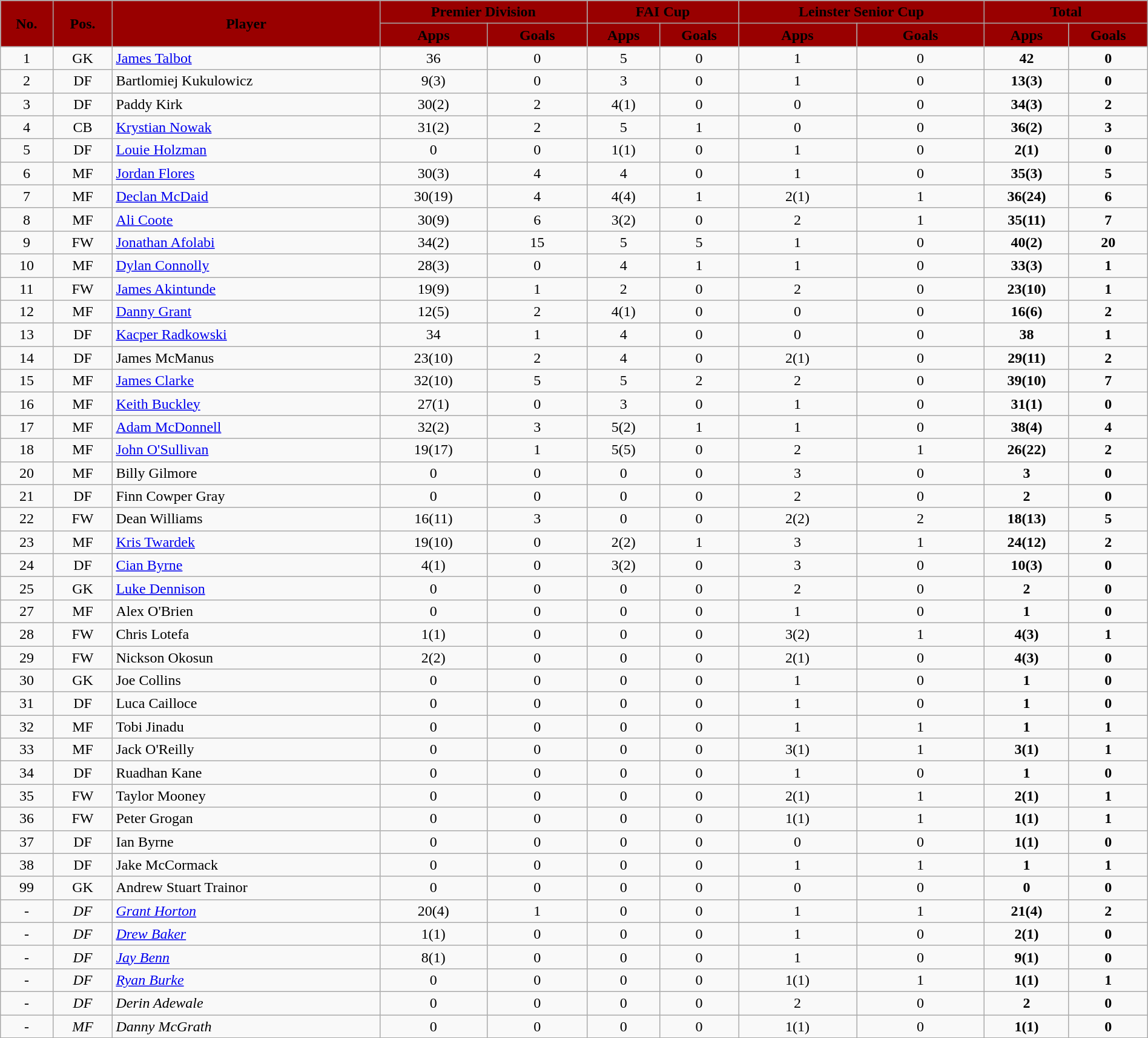<table class="wikitable" style="text-align:center;width:100%;">
<tr>
<th rowspan=2 style=background:#990000;color:#000000>No.</th>
<th rowspan=2 style=background:#990000;color:#000000>Pos.</th>
<th rowspan=2 style=background:#990000;color:#000000>Player</th>
<th colspan=2 style=background:#990000;color:#000000>Premier Division</th>
<th colspan=2 style=background:#990000;color:#000000>FAI Cup</th>
<th colspan=2 style=background:#990000;color:#000000>Leinster Senior Cup</th>
<th colspan=2 style=background:#990000;color:#000000>Total</th>
</tr>
<tr>
<th style=background:#990000;color:#000000>Apps</th>
<th style=background:#990000;color:#000000>Goals</th>
<th style=background:#990000;color:#000000>Apps</th>
<th style=background:#990000;color:#000000>Goals</th>
<th style=background:#990000;color:#000000>Apps</th>
<th style=background:#990000;color:#000000>Goals</th>
<th style=background:#990000;color:#000000>Apps</th>
<th style=background:#990000;color:#000000>Goals</th>
</tr>
<tr>
<td>1</td>
<td>GK</td>
<td align=left> <a href='#'>James Talbot</a></td>
<td>36</td>
<td>0</td>
<td>5</td>
<td>0</td>
<td>1</td>
<td>0</td>
<td><strong>42</strong></td>
<td><strong>0</strong></td>
</tr>
<tr>
<td>2</td>
<td>DF</td>
<td align=left> Bartlomiej Kukulowicz</td>
<td>9(3)</td>
<td>0</td>
<td>3</td>
<td>0</td>
<td>1</td>
<td>0</td>
<td><strong>13(3)</strong></td>
<td><strong>0</strong></td>
</tr>
<tr>
<td>3</td>
<td>DF</td>
<td align=left> Paddy Kirk</td>
<td>30(2)</td>
<td>2</td>
<td>4(1)</td>
<td>0</td>
<td>0</td>
<td>0</td>
<td><strong>34(3)</strong></td>
<td><strong>2</strong></td>
</tr>
<tr>
<td>4</td>
<td>CB</td>
<td align=left> <a href='#'>Krystian Nowak</a></td>
<td>31(2)</td>
<td>2</td>
<td>5</td>
<td>1</td>
<td>0</td>
<td>0</td>
<td><strong>36(2)</strong></td>
<td><strong>3</strong></td>
</tr>
<tr>
<td>5</td>
<td>DF</td>
<td align=left> <a href='#'>Louie Holzman</a></td>
<td>0</td>
<td>0</td>
<td>1(1)</td>
<td>0</td>
<td>1</td>
<td>0</td>
<td><strong>2(1)</strong></td>
<td><strong>0</strong></td>
</tr>
<tr>
<td>6</td>
<td>MF</td>
<td align=left> <a href='#'>Jordan Flores</a></td>
<td>30(3)</td>
<td>4</td>
<td>4</td>
<td>0</td>
<td>1</td>
<td>0</td>
<td><strong>35(3)</strong></td>
<td><strong>5</strong></td>
</tr>
<tr>
<td>7</td>
<td>MF</td>
<td align=left> <a href='#'>Declan McDaid</a></td>
<td>30(19)</td>
<td>4</td>
<td>4(4)</td>
<td>1</td>
<td>2(1)</td>
<td>1</td>
<td><strong>36(24)</strong></td>
<td><strong>6</strong></td>
</tr>
<tr>
<td>8</td>
<td>MF</td>
<td align=left> <a href='#'>Ali Coote</a></td>
<td>30(9)</td>
<td>6</td>
<td>3(2)</td>
<td>0</td>
<td>2</td>
<td>1</td>
<td><strong>35(11)</strong></td>
<td><strong>7</strong></td>
</tr>
<tr>
<td>9</td>
<td>FW</td>
<td align=left> <a href='#'>Jonathan Afolabi</a></td>
<td>34(2)</td>
<td>15</td>
<td>5</td>
<td>5</td>
<td>1</td>
<td>0</td>
<td><strong>40(2)</strong></td>
<td><strong>20</strong></td>
</tr>
<tr>
<td>10</td>
<td>MF</td>
<td align=left> <a href='#'>Dylan Connolly</a></td>
<td>28(3)</td>
<td>0</td>
<td>4</td>
<td>1</td>
<td>1</td>
<td>0</td>
<td><strong>33(3)</strong></td>
<td><strong>1</strong></td>
</tr>
<tr>
<td>11</td>
<td>FW</td>
<td align=left> <a href='#'>James Akintunde</a></td>
<td>19(9)</td>
<td>1</td>
<td>2</td>
<td>0</td>
<td>2</td>
<td>0</td>
<td><strong>23(10)</strong></td>
<td><strong>1</strong></td>
</tr>
<tr>
<td>12</td>
<td>MF</td>
<td align=left> <a href='#'>Danny Grant</a></td>
<td>12(5)</td>
<td>2</td>
<td>4(1)</td>
<td>0</td>
<td>0</td>
<td>0</td>
<td><strong>16(6)</strong></td>
<td><strong>2</strong></td>
</tr>
<tr>
<td>13</td>
<td>DF</td>
<td align=left> <a href='#'>Kacper Radkowski</a></td>
<td>34</td>
<td>1</td>
<td>4</td>
<td>0</td>
<td>0</td>
<td>0</td>
<td><strong>38</strong></td>
<td><strong>1</strong></td>
</tr>
<tr>
<td>14</td>
<td>DF</td>
<td align=left> James McManus</td>
<td>23(10)</td>
<td>2</td>
<td>4</td>
<td>0</td>
<td>2(1)</td>
<td>0</td>
<td><strong>29(11)</strong></td>
<td><strong>2</strong></td>
</tr>
<tr>
<td>15</td>
<td>MF</td>
<td align=left> <a href='#'>James Clarke</a></td>
<td>32(10)</td>
<td>5</td>
<td>5</td>
<td>2</td>
<td>2</td>
<td>0</td>
<td><strong>39(10)</strong></td>
<td><strong>7</strong></td>
</tr>
<tr>
<td>16</td>
<td>MF</td>
<td align=left> <a href='#'>Keith Buckley</a></td>
<td>27(1)</td>
<td>0</td>
<td>3</td>
<td>0</td>
<td>1</td>
<td>0</td>
<td><strong>31(1)</strong></td>
<td><strong>0</strong></td>
</tr>
<tr>
<td>17</td>
<td>MF</td>
<td align=left> <a href='#'>Adam McDonnell</a></td>
<td>32(2)</td>
<td>3</td>
<td>5(2)</td>
<td>1</td>
<td>1</td>
<td>0</td>
<td><strong>38(4)</strong></td>
<td><strong>4</strong></td>
</tr>
<tr>
<td>18</td>
<td>MF</td>
<td align=left> <a href='#'>John O'Sullivan</a></td>
<td>19(17)</td>
<td>1</td>
<td>5(5)</td>
<td>0</td>
<td>2</td>
<td>1</td>
<td><strong>26(22)</strong></td>
<td><strong>2</strong></td>
</tr>
<tr>
<td>20</td>
<td>MF</td>
<td align=left> Billy Gilmore</td>
<td>0</td>
<td>0</td>
<td>0</td>
<td>0</td>
<td>3</td>
<td>0</td>
<td><strong>3</strong></td>
<td><strong>0</strong></td>
</tr>
<tr>
<td>21</td>
<td>DF</td>
<td align=left> Finn Cowper Gray</td>
<td>0</td>
<td>0</td>
<td>0</td>
<td>0</td>
<td>2</td>
<td>0</td>
<td><strong>2</strong></td>
<td><strong>0</strong></td>
</tr>
<tr>
<td>22</td>
<td>FW</td>
<td align=left> Dean Williams</td>
<td>16(11)</td>
<td>3</td>
<td>0</td>
<td>0</td>
<td>2(2)</td>
<td>2</td>
<td><strong>18(13)</strong></td>
<td><strong>5</strong></td>
</tr>
<tr>
<td>23</td>
<td>MF</td>
<td align=left> <a href='#'>Kris Twardek</a></td>
<td>19(10)</td>
<td>0</td>
<td>2(2)</td>
<td>1</td>
<td>3</td>
<td>1</td>
<td><strong>24(12)</strong></td>
<td><strong>2</strong></td>
</tr>
<tr>
<td>24</td>
<td>DF</td>
<td align=left> <a href='#'>Cian Byrne</a></td>
<td>4(1)</td>
<td>0</td>
<td>3(2)</td>
<td>0</td>
<td>3</td>
<td>0</td>
<td><strong>10(3)</strong></td>
<td><strong>0</strong></td>
</tr>
<tr>
<td>25</td>
<td>GK</td>
<td align=left> <a href='#'>Luke Dennison</a></td>
<td>0</td>
<td>0</td>
<td>0</td>
<td>0</td>
<td>2</td>
<td>0</td>
<td><strong>2</strong></td>
<td><strong>0</strong></td>
</tr>
<tr>
<td>27</td>
<td>MF</td>
<td align=left> Alex O'Brien</td>
<td>0</td>
<td>0</td>
<td>0</td>
<td>0</td>
<td>1</td>
<td>0</td>
<td><strong>1</strong></td>
<td><strong>0</strong></td>
</tr>
<tr>
<td>28</td>
<td>FW</td>
<td align=left> Chris Lotefa</td>
<td>1(1)</td>
<td>0</td>
<td>0</td>
<td>0</td>
<td>3(2)</td>
<td>1</td>
<td><strong>4(3)</strong></td>
<td><strong>1</strong></td>
</tr>
<tr>
<td>29</td>
<td>FW</td>
<td align=left> Nickson Okosun</td>
<td>2(2)</td>
<td>0</td>
<td>0</td>
<td>0</td>
<td>2(1)</td>
<td>0</td>
<td><strong>4(3)</strong></td>
<td><strong>0</strong></td>
</tr>
<tr>
<td>30</td>
<td>GK</td>
<td align=left> Joe Collins</td>
<td>0</td>
<td>0</td>
<td>0</td>
<td>0</td>
<td>1</td>
<td>0</td>
<td><strong>1</strong></td>
<td><strong>0</strong></td>
</tr>
<tr>
<td>31</td>
<td>DF</td>
<td align=left> Luca Cailloce</td>
<td>0</td>
<td>0</td>
<td>0</td>
<td>0</td>
<td>1</td>
<td>0</td>
<td><strong>1</strong></td>
<td><strong>0</strong></td>
</tr>
<tr>
<td>32</td>
<td>MF</td>
<td align=left> Tobi Jinadu</td>
<td>0</td>
<td>0</td>
<td>0</td>
<td>0</td>
<td>1</td>
<td>1</td>
<td><strong>1</strong></td>
<td><strong>1</strong></td>
</tr>
<tr>
<td>33</td>
<td>MF</td>
<td align=left> Jack O'Reilly</td>
<td>0</td>
<td>0</td>
<td>0</td>
<td>0</td>
<td>3(1)</td>
<td>1</td>
<td><strong>3(1)</strong></td>
<td><strong>1</strong></td>
</tr>
<tr>
<td>34</td>
<td>DF</td>
<td align=left> Ruadhan Kane</td>
<td>0</td>
<td>0</td>
<td>0</td>
<td>0</td>
<td>1</td>
<td>0</td>
<td><strong>1</strong></td>
<td><strong>0</strong></td>
</tr>
<tr>
<td>35</td>
<td>FW</td>
<td align=left> Taylor Mooney</td>
<td>0</td>
<td>0</td>
<td>0</td>
<td>0</td>
<td>2(1)</td>
<td>1</td>
<td><strong>2(1)</strong></td>
<td><strong>1</strong></td>
</tr>
<tr>
<td>36</td>
<td>FW</td>
<td align=left> Peter Grogan</td>
<td>0</td>
<td>0</td>
<td>0</td>
<td>0</td>
<td>1(1)</td>
<td>1</td>
<td><strong>1(1)</strong></td>
<td><strong>1</strong></td>
</tr>
<tr>
<td>37</td>
<td>DF</td>
<td align=left> Ian Byrne</td>
<td>0</td>
<td>0</td>
<td>0</td>
<td>0</td>
<td>0</td>
<td>0</td>
<td><strong>1(1)</strong></td>
<td><strong>0</strong></td>
</tr>
<tr>
<td>38</td>
<td>DF</td>
<td align=left> Jake McCormack</td>
<td>0</td>
<td>0</td>
<td>0</td>
<td>0</td>
<td>1</td>
<td>1</td>
<td><strong>1</strong></td>
<td><strong>1</strong></td>
</tr>
<tr>
<td>99</td>
<td>GK</td>
<td align=left> Andrew Stuart Trainor</td>
<td>0</td>
<td>0</td>
<td>0</td>
<td>0</td>
<td>0</td>
<td>0</td>
<td><strong>0</strong></td>
<td><strong>0</strong></td>
</tr>
<tr>
<td><em>-</em></td>
<td><em>DF</em></td>
<td align=left> <em><a href='#'>Grant Horton</a></em></td>
<td>20(4)</td>
<td>1</td>
<td>0</td>
<td>0</td>
<td>1</td>
<td>1</td>
<td><strong>21(4)</strong></td>
<td><strong>2</strong></td>
</tr>
<tr>
<td><em>-</em></td>
<td><em>DF</em></td>
<td align=left> <em><a href='#'>Drew Baker</a></em></td>
<td>1(1)</td>
<td>0</td>
<td>0</td>
<td>0</td>
<td>1</td>
<td>0</td>
<td><strong>2(1)</strong></td>
<td><strong>0</strong></td>
</tr>
<tr>
<td><em>-</em></td>
<td><em>DF</em></td>
<td align=left> <em><a href='#'>Jay Benn</a></em></td>
<td>8(1)</td>
<td>0</td>
<td>0</td>
<td>0</td>
<td>1</td>
<td>0</td>
<td><strong>9(1)</strong></td>
<td><strong>0</strong></td>
</tr>
<tr>
<td><em>-</em></td>
<td><em>DF</em></td>
<td align=left> <em><a href='#'>Ryan Burke</a></em></td>
<td>0</td>
<td>0</td>
<td>0</td>
<td>0</td>
<td>1(1)</td>
<td>1</td>
<td><strong>1(1)</strong></td>
<td><strong>1</strong></td>
</tr>
<tr>
<td><em>-</em></td>
<td><em>DF</em></td>
<td align=left> <em>Derin Adewale</em></td>
<td>0</td>
<td>0</td>
<td>0</td>
<td>0</td>
<td>2</td>
<td>0</td>
<td><strong>2</strong></td>
<td><strong>0</strong></td>
</tr>
<tr>
<td><em>-</em></td>
<td><em>MF</em></td>
<td align=left> <em>Danny McGrath</em></td>
<td>0</td>
<td>0</td>
<td>0</td>
<td>0</td>
<td>1(1)</td>
<td>0</td>
<td><strong>1(1)</strong></td>
<td><strong>0</strong></td>
</tr>
</table>
